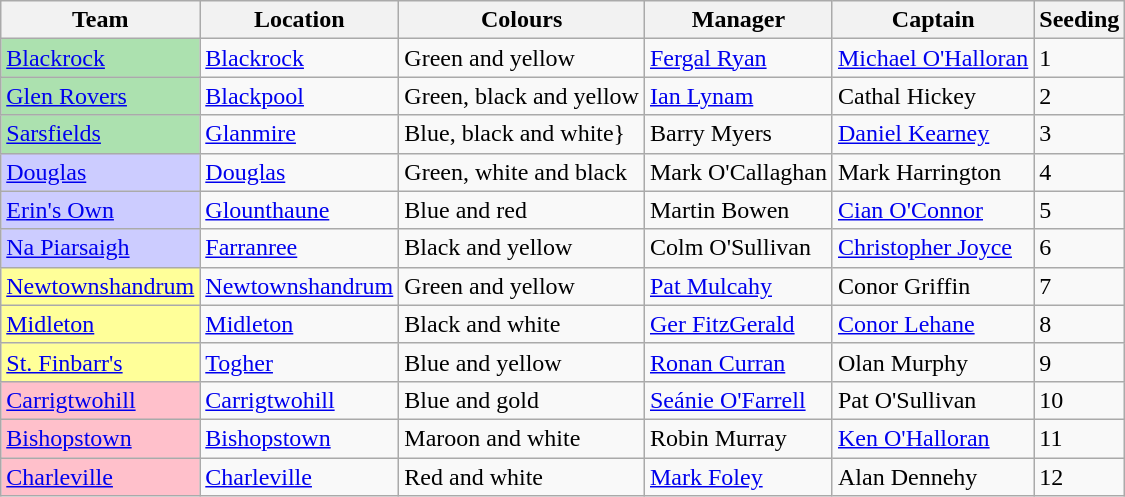<table class="wikitable sortable mw-collapsible">
<tr>
<th>Team</th>
<th>Location</th>
<th>Colours</th>
<th>Manager</th>
<th>Captain</th>
<th>Seeding</th>
</tr>
<tr align="left">
<td style="background:#ACE1AF"><a href='#'>Blackrock</a></td>
<td><a href='#'>Blackrock</a></td>
<td>Green and yellow</td>
<td><a href='#'>Fergal Ryan</a></td>
<td><a href='#'>Michael O'Halloran</a></td>
<td>1</td>
</tr>
<tr align="left">
<td style="background:#ACE1AF"><a href='#'>Glen Rovers</a></td>
<td><a href='#'>Blackpool</a></td>
<td>Green, black and yellow</td>
<td><a href='#'>Ian Lynam</a></td>
<td>Cathal Hickey</td>
<td>2</td>
</tr>
<tr align="left">
<td style="background:#ACE1AF"><a href='#'>Sarsfields</a></td>
<td><a href='#'>Glanmire</a></td>
<td>Blue, black and white}</td>
<td>Barry Myers</td>
<td><a href='#'>Daniel Kearney</a></td>
<td>3</td>
</tr>
<tr align="left">
<td style="background:#ccccff"><a href='#'>Douglas</a></td>
<td><a href='#'>Douglas</a></td>
<td>Green, white and black</td>
<td>Mark O'Callaghan</td>
<td>Mark Harrington</td>
<td>4</td>
</tr>
<tr align="left">
<td style="background:#ccccff"><a href='#'>Erin's Own</a></td>
<td><a href='#'>Glounthaune</a></td>
<td>Blue and red</td>
<td>Martin Bowen</td>
<td><a href='#'>Cian O'Connor</a></td>
<td>5</td>
</tr>
<tr align="left">
<td style="background:#ccccff"><a href='#'>Na Piarsaigh</a></td>
<td><a href='#'>Farranree</a></td>
<td>Black and yellow</td>
<td>Colm O'Sullivan</td>
<td><a href='#'>Christopher Joyce</a></td>
<td>6</td>
</tr>
<tr align="left">
<td style="background:#FFFF99"><a href='#'>Newtownshandrum</a></td>
<td><a href='#'>Newtownshandrum</a></td>
<td>Green and yellow</td>
<td><a href='#'>Pat Mulcahy</a></td>
<td>Conor Griffin</td>
<td>7</td>
</tr>
<tr align="left">
<td style="background:#FFFF99"><a href='#'>Midleton</a></td>
<td><a href='#'>Midleton</a></td>
<td>Black and white</td>
<td><a href='#'>Ger FitzGerald</a></td>
<td><a href='#'>Conor Lehane</a></td>
<td>8</td>
</tr>
<tr align="left">
<td style="background:#FFFF99"><a href='#'>St. Finbarr's</a></td>
<td><a href='#'>Togher</a></td>
<td>Blue and yellow</td>
<td><a href='#'>Ronan Curran</a></td>
<td>Olan Murphy</td>
<td>9</td>
</tr>
<tr align="left">
<td style="background:#FFC0CB"><a href='#'>Carrigtwohill</a></td>
<td><a href='#'>Carrigtwohill</a></td>
<td>Blue and gold</td>
<td><a href='#'>Seánie O'Farrell</a></td>
<td>Pat O'Sullivan</td>
<td>10</td>
</tr>
<tr align="left">
<td style="background:#FFC0CB"><a href='#'>Bishopstown</a></td>
<td><a href='#'>Bishopstown</a></td>
<td>Maroon and white</td>
<td>Robin Murray</td>
<td><a href='#'>Ken O'Halloran</a></td>
<td>11</td>
</tr>
<tr align="left">
<td style="background:#FFC0CB"><a href='#'>Charleville</a></td>
<td><a href='#'>Charleville</a></td>
<td>Red and white</td>
<td><a href='#'>Mark Foley</a></td>
<td>Alan Dennehy</td>
<td>12</td>
</tr>
</table>
